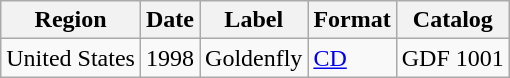<table class="wikitable">
<tr>
<th>Region</th>
<th>Date</th>
<th>Label</th>
<th>Format</th>
<th>Catalog</th>
</tr>
<tr>
<td>United States</td>
<td>1998</td>
<td>Goldenfly</td>
<td><a href='#'>CD</a></td>
<td>GDF 1001</td>
</tr>
</table>
